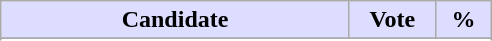<table class="wikitable">
<tr>
<th style="background:#ddf; width:225px;">Candidate</th>
<th style="background:#ddf; width:50px;">Vote</th>
<th style="background:#ddf; width:30px;">%</th>
</tr>
<tr>
</tr>
<tr>
</tr>
</table>
